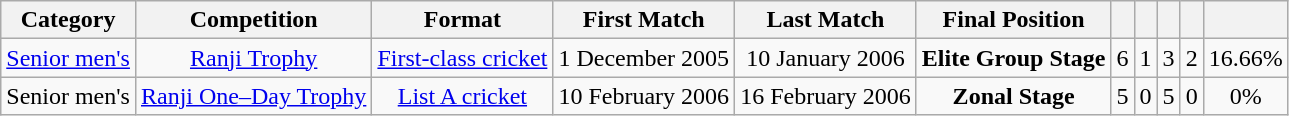<table class="wikitable sortable" style="text-align: center;">
<tr>
<th class="unsortable">Category</th>
<th>Competition</th>
<th>Format</th>
<th>First Match</th>
<th>Last Match</th>
<th>Final Position</th>
<th></th>
<th></th>
<th></th>
<th></th>
<th></th>
</tr>
<tr>
<td><a href='#'>Senior men's</a></td>
<td><a href='#'>Ranji Trophy</a></td>
<td><a href='#'>First-class cricket</a></td>
<td>1 December 2005</td>
<td>10 January 2006</td>
<td><strong>Elite Group Stage</strong></td>
<td>6</td>
<td>1</td>
<td>3</td>
<td>2</td>
<td>16.66%</td>
</tr>
<tr>
<td>Senior men's</td>
<td><a href='#'>Ranji One–Day Trophy</a></td>
<td><a href='#'>List A cricket</a></td>
<td>10 February 2006</td>
<td>16 February 2006</td>
<td><strong>Zonal Stage</strong></td>
<td>5</td>
<td>0</td>
<td>5</td>
<td>0</td>
<td>0%</td>
</tr>
</table>
